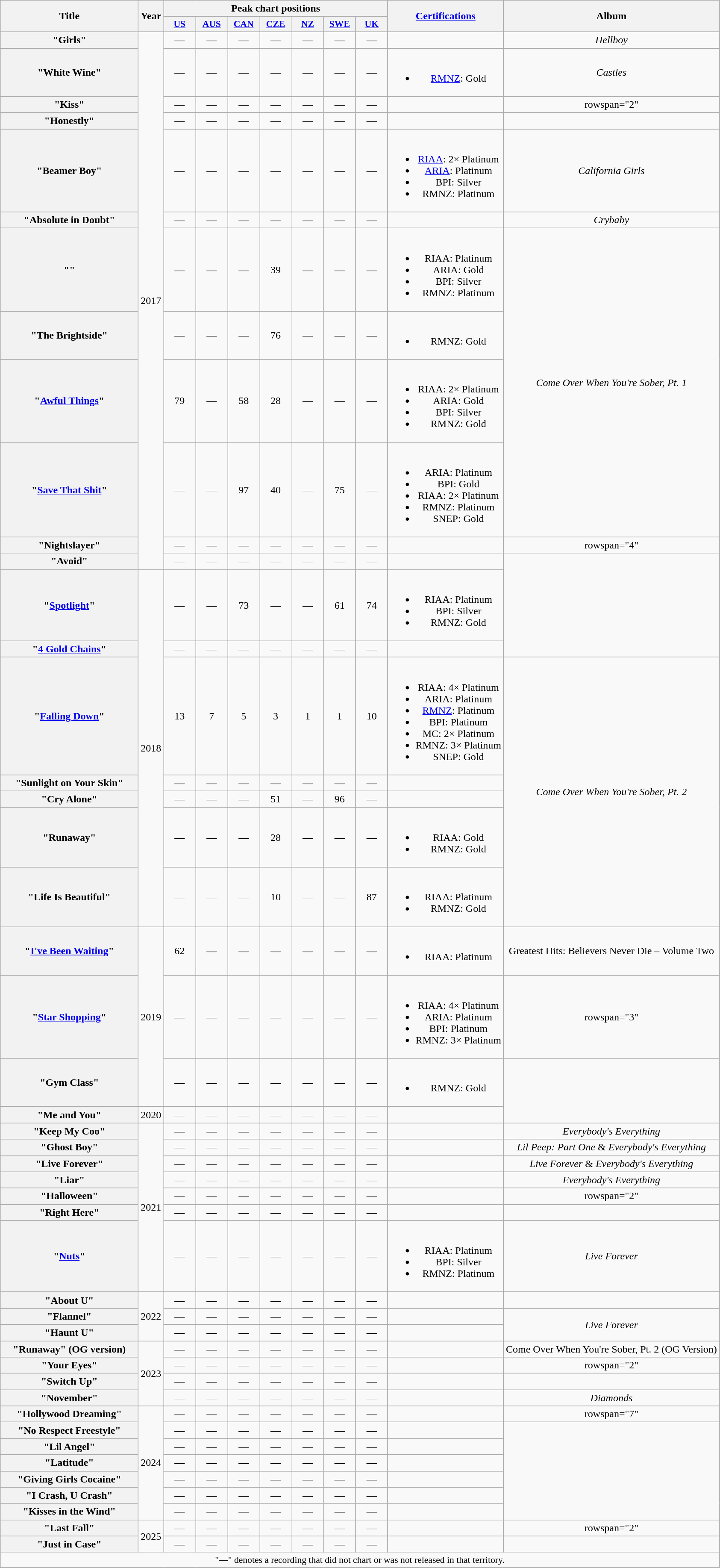<table class="wikitable plainrowheaders" style="text-align:center;">
<tr>
<th scope="col" rowspan="2" style="width:13em;">Title</th>
<th scope="col" rowspan="2" style="width:1em;">Year</th>
<th scope="col" colspan="7">Peak chart positions</th>
<th scope="col" rowspan="2"><a href='#'>Certifications</a></th>
<th scope="col" rowspan="2">Album</th>
</tr>
<tr>
<th scope="col" style="width:3em;font-size:90%;"><a href='#'>US</a><br></th>
<th scope="col" style="width:3em;font-size:90%;"><a href='#'>AUS</a><br></th>
<th scope="col" style="width:3em;font-size:90%;"><a href='#'>CAN</a><br></th>
<th scope="col" style="width:3em;font-size:90%;"><a href='#'>CZE</a><br></th>
<th scope="col" style="width:3em;font-size:90%;"><a href='#'>NZ</a><br></th>
<th scope="col" style="width:3em;font-size:90%;"><a href='#'>SWE</a><br></th>
<th scope="col" style="width:3em;font-size:90%;"><a href='#'>UK</a><br></th>
</tr>
<tr>
<th scope="row">"Girls" <br></th>
<td rowspan="12">2017</td>
<td>—</td>
<td>—</td>
<td>—</td>
<td>—</td>
<td>—</td>
<td>—</td>
<td>—</td>
<td></td>
<td><em>Hellboy</em></td>
</tr>
<tr>
<th scope="row">"White Wine" <br></th>
<td>—</td>
<td>—</td>
<td>—</td>
<td>—</td>
<td>—</td>
<td>—</td>
<td>—</td>
<td><br><ul><li><a href='#'>RMNZ</a>: Gold</li></ul></td>
<td><em>Castles</em></td>
</tr>
<tr>
<th scope="row">"Kiss"</th>
<td>—</td>
<td>—</td>
<td>—</td>
<td>—</td>
<td>—</td>
<td>—</td>
<td>—</td>
<td></td>
<td>rowspan="2" </td>
</tr>
<tr>
<th scope="row">"Honestly"</th>
<td>—</td>
<td>—</td>
<td>—</td>
<td>—</td>
<td>—</td>
<td>—</td>
<td>—</td>
<td></td>
</tr>
<tr>
<th scope="row">"Beamer Boy"</th>
<td>—</td>
<td>—</td>
<td>—</td>
<td>—</td>
<td>—</td>
<td>—</td>
<td>—</td>
<td><br><ul><li><a href='#'>RIAA</a>: 2× Platinum</li><li><a href='#'>ARIA</a>: Platinum</li><li>BPI: Silver</li><li>RMNZ: Platinum</li></ul></td>
<td><em>California Girls</em></td>
</tr>
<tr>
<th scope="row">"Absolute in Doubt" <br></th>
<td>—</td>
<td>—</td>
<td>—</td>
<td>—</td>
<td>—</td>
<td>—</td>
<td>—</td>
<td></td>
<td><em>Crybaby</em></td>
</tr>
<tr>
<th scope="row">""</th>
<td>—</td>
<td>—</td>
<td>—</td>
<td>39</td>
<td>—</td>
<td>—</td>
<td>—</td>
<td><br><ul><li>RIAA: Platinum</li><li>ARIA: Gold</li><li>BPI: Silver</li><li>RMNZ: Platinum</li></ul></td>
<td rowspan="4"><em>Come Over When You're Sober, Pt. 1</em></td>
</tr>
<tr>
<th scope="row">"The Brightside"</th>
<td>—</td>
<td>—</td>
<td>—</td>
<td>76</td>
<td>—</td>
<td>—</td>
<td>—</td>
<td><br><ul><li>RMNZ: Gold</li></ul></td>
</tr>
<tr>
<th scope="row">"<a href='#'>Awful Things</a>"<br></th>
<td>79</td>
<td>—</td>
<td>58</td>
<td>28</td>
<td>—</td>
<td>—</td>
<td>—</td>
<td><br><ul><li>RIAA: 2× Platinum</li><li>ARIA: Gold</li><li>BPI: Silver</li><li>RMNZ: Gold</li></ul></td>
</tr>
<tr>
<th scope="row">"<a href='#'>Save That Shit</a>"</th>
<td>—</td>
<td>—</td>
<td>97</td>
<td>40</td>
<td>—</td>
<td>75</td>
<td>—</td>
<td><br><ul><li>ARIA: Platinum</li><li>BPI: Gold</li><li>RIAA: 2× Platinum</li><li>RMNZ: Platinum</li><li>SNEP: Gold </li></ul></td>
</tr>
<tr>
<th scope="row">"Nightslayer" <br></th>
<td>—</td>
<td>—</td>
<td>—</td>
<td>—</td>
<td>—</td>
<td>—</td>
<td>—</td>
<td></td>
<td>rowspan="4" </td>
</tr>
<tr>
<th scope="row">"Avoid" <br></th>
<td>—</td>
<td>—</td>
<td>—</td>
<td>—</td>
<td>—</td>
<td>—</td>
<td>—</td>
<td></td>
</tr>
<tr>
<th scope="row">"<a href='#'>Spotlight</a>" <br></th>
<td rowspan="7">2018</td>
<td>—</td>
<td>—</td>
<td>73</td>
<td>—</td>
<td>—</td>
<td>61</td>
<td>74</td>
<td><br><ul><li>RIAA: Platinum</li><li>BPI: Silver</li><li>RMNZ: Gold</li></ul></td>
</tr>
<tr>
<th scope="row">"<a href='#'>4 Gold Chains</a>" <br></th>
<td>—</td>
<td>—</td>
<td>—</td>
<td>—</td>
<td>—</td>
<td>—</td>
<td>—</td>
<td></td>
</tr>
<tr>
<th scope="row">"<a href='#'>Falling Down</a>" <br></th>
<td>13</td>
<td>7</td>
<td>5</td>
<td>3</td>
<td>1</td>
<td>1</td>
<td>10</td>
<td><br><ul><li>RIAA: 4× Platinum</li><li>ARIA: Platinum</li><li><a href='#'>RMNZ</a>: Platinum</li><li>BPI: Platinum</li><li>MC: 2× Platinum</li><li>RMNZ: 3× Platinum</li><li>SNEP: Gold</li></ul></td>
<td rowspan="5"><em>Come Over When You're Sober, Pt. 2</em></td>
</tr>
<tr>
<th scope="row">"Sunlight on Your Skin" <br></th>
<td>—</td>
<td>—</td>
<td>—</td>
<td>—</td>
<td>—</td>
<td>—</td>
<td>—</td>
<td></td>
</tr>
<tr>
<th scope="row">"Cry Alone"</th>
<td>—</td>
<td>—</td>
<td>—</td>
<td>51</td>
<td>—</td>
<td>96</td>
<td>—</td>
<td></td>
</tr>
<tr>
<th scope="row">"Runaway"</th>
<td>—</td>
<td>—</td>
<td>—</td>
<td>28</td>
<td>—</td>
<td>—</td>
<td>—</td>
<td><br><ul><li>RIAA: Gold</li><li>RMNZ: Gold</li></ul></td>
</tr>
<tr>
<th scope="row">"Life Is Beautiful"</th>
<td>—</td>
<td>—</td>
<td>—</td>
<td>10</td>
<td>—</td>
<td>—</td>
<td>87</td>
<td><br><ul><li>RIAA: Platinum</li><li>RMNZ: Gold</li></ul></td>
</tr>
<tr>
<th scope="row">"<a href='#'>I've Been Waiting</a>"<br></th>
<td rowspan="3">2019</td>
<td>62</td>
<td>—</td>
<td>—</td>
<td>—</td>
<td>—</td>
<td>—</td>
<td>—</td>
<td><br><ul><li>RIAA: Platinum</li></ul></td>
<td>Greatest Hits: Believers Never Die – Volume Two</td>
</tr>
<tr>
<th scope="row">"<a href='#'>Star Shopping</a>"</th>
<td>—</td>
<td>—</td>
<td>—</td>
<td>—</td>
<td>—</td>
<td>—</td>
<td>—</td>
<td><br><ul><li>RIAA: 4× Platinum</li><li>ARIA: Platinum</li><li>BPI: Platinum</li><li>RMNZ: 3× Platinum</li></ul></td>
<td>rowspan="3" </td>
</tr>
<tr>
<th scope="row">"Gym Class"</th>
<td>—</td>
<td>—</td>
<td>—</td>
<td>—</td>
<td>—</td>
<td>—</td>
<td>—</td>
<td><br><ul><li>RMNZ: Gold</li></ul></td>
</tr>
<tr>
<th scope="row">"Me and You"<br></th>
<td>2020</td>
<td>—</td>
<td>—</td>
<td>—</td>
<td>—</td>
<td>—</td>
<td>—</td>
<td>—</td>
<td></td>
</tr>
<tr>
<th scope="row">"Keep My Coo"</th>
<td rowspan="7">2021</td>
<td>—</td>
<td>—</td>
<td>—</td>
<td>—</td>
<td>—</td>
<td>—</td>
<td>—</td>
<td></td>
<td><em>Everybody's Everything</em></td>
</tr>
<tr>
<th scope="row">"Ghost Boy"</th>
<td>—</td>
<td>—</td>
<td>—</td>
<td>—</td>
<td>—</td>
<td>—</td>
<td>—</td>
<td></td>
<td><em>Lil Peep: Part One</em> & <em>Everybody's Everything</em></td>
</tr>
<tr>
<th scope="row">"Live Forever"</th>
<td>—</td>
<td>—</td>
<td>—</td>
<td>—</td>
<td>—</td>
<td>—</td>
<td>—</td>
<td></td>
<td><em>Live Forever</em> & <em>Everybody's Everything</em></td>
</tr>
<tr>
<th scope="row">"Liar"</th>
<td>—</td>
<td>—</td>
<td>—</td>
<td>—</td>
<td>—</td>
<td>—</td>
<td>—</td>
<td></td>
<td><em>Everybody's Everything</em></td>
</tr>
<tr>
<th scope="row">"Halloween" <br></th>
<td>—</td>
<td>—</td>
<td>—</td>
<td>—</td>
<td>—</td>
<td>—</td>
<td>—</td>
<td></td>
<td>rowspan="2" </td>
</tr>
<tr>
<th scope="row">"Right Here" <br></th>
<td>—</td>
<td>—</td>
<td>—</td>
<td>—</td>
<td>—</td>
<td>—</td>
<td>—</td>
<td></td>
</tr>
<tr>
<th scope="row">"<a href='#'>Nuts</a>" <br></th>
<td>—</td>
<td>—</td>
<td>—</td>
<td>—</td>
<td>—</td>
<td>—</td>
<td>—</td>
<td><br><ul><li>RIAA: Platinum</li><li>BPI: Silver</li><li>RMNZ: Platinum</li></ul></td>
<td><em>Live Forever</em></td>
</tr>
<tr>
<th scope="row">"About U"</th>
<td rowspan="3">2022</td>
<td>—</td>
<td>—</td>
<td>—</td>
<td>—</td>
<td>—</td>
<td>—</td>
<td>—</td>
<td></td>
<td></td>
</tr>
<tr>
<th scope="row">"Flannel"</th>
<td>—</td>
<td>—</td>
<td>—</td>
<td>—</td>
<td>—</td>
<td>—</td>
<td>—</td>
<td></td>
<td rowspan="2"><em>Live Forever</em></td>
</tr>
<tr>
<th scope="row">"Haunt U"</th>
<td>—</td>
<td>—</td>
<td>—</td>
<td>—</td>
<td>—</td>
<td>—</td>
<td>—</td>
<td></td>
</tr>
<tr>
<th scope="row">"Runaway" (OG version)</th>
<td rowspan="4">2023</td>
<td>—</td>
<td>—</td>
<td>—</td>
<td>—</td>
<td>—</td>
<td>—</td>
<td>—</td>
<td></td>
<td>Come Over When You're Sober, Pt. 2 (OG Version)</td>
</tr>
<tr>
<th scope="row">"Your Eyes"</th>
<td>—</td>
<td>—</td>
<td>—</td>
<td>—</td>
<td>—</td>
<td>—</td>
<td>—</td>
<td></td>
<td>rowspan="2" </td>
</tr>
<tr>
<th scope="row">"Switch Up"</th>
<td>—</td>
<td>—</td>
<td>—</td>
<td>—</td>
<td>—</td>
<td>—</td>
<td>—</td>
<td></td>
</tr>
<tr>
<th scope="row">"November" <br></th>
<td>—</td>
<td>—</td>
<td>—</td>
<td>—</td>
<td>—</td>
<td>—</td>
<td>—</td>
<td></td>
<td><em>Diamonds</em></td>
</tr>
<tr>
<th scope="row">"Hollywood Dreaming" <br></th>
<td rowspan="7">2024</td>
<td>—</td>
<td>—</td>
<td>—</td>
<td>—</td>
<td>—</td>
<td>—</td>
<td>—</td>
<td></td>
<td>rowspan="7" </td>
</tr>
<tr>
<th scope="row">"No Respect Freestyle"</th>
<td>—</td>
<td>—</td>
<td>—</td>
<td>—</td>
<td>—</td>
<td>—</td>
<td>—</td>
<td></td>
</tr>
<tr>
<th scope="row">"Lil Angel"</th>
<td>—</td>
<td>—</td>
<td>—</td>
<td>—</td>
<td>—</td>
<td>—</td>
<td>—</td>
<td></td>
</tr>
<tr>
<th scope="row">"Latitude"</th>
<td>—</td>
<td>—</td>
<td>—</td>
<td>—</td>
<td>—</td>
<td>—</td>
<td>—</td>
<td></td>
</tr>
<tr>
<th scope="row">"Giving Girls Cocaine"<br></th>
<td>—</td>
<td>—</td>
<td>—</td>
<td>—</td>
<td>—</td>
<td>—</td>
<td>—</td>
<td></td>
</tr>
<tr>
<th scope="row">"I Crash, U Crash"<br></th>
<td>—</td>
<td>—</td>
<td>—</td>
<td>—</td>
<td>—</td>
<td>—</td>
<td>—</td>
<td></td>
</tr>
<tr>
<th scope="row">"Kisses in the Wind"<br></th>
<td>—</td>
<td>—</td>
<td>—</td>
<td>—</td>
<td>—</td>
<td>—</td>
<td>—</td>
<td></td>
</tr>
<tr>
<th scope="row">"Last Fall"<br></th>
<td rowspan="2">2025</td>
<td>—</td>
<td>—</td>
<td>—</td>
<td>—</td>
<td>—</td>
<td>—</td>
<td>—</td>
<td></td>
<td>rowspan="2" </td>
</tr>
<tr>
<th scope="row">"Just in Case"</th>
<td>—</td>
<td>—</td>
<td>—</td>
<td>—</td>
<td>—</td>
<td>—</td>
<td>—</td>
<td></td>
</tr>
<tr>
<td colspan="11" style="font-size:90%">"—" denotes a recording that did not chart or was not released in that territory.</td>
</tr>
</table>
